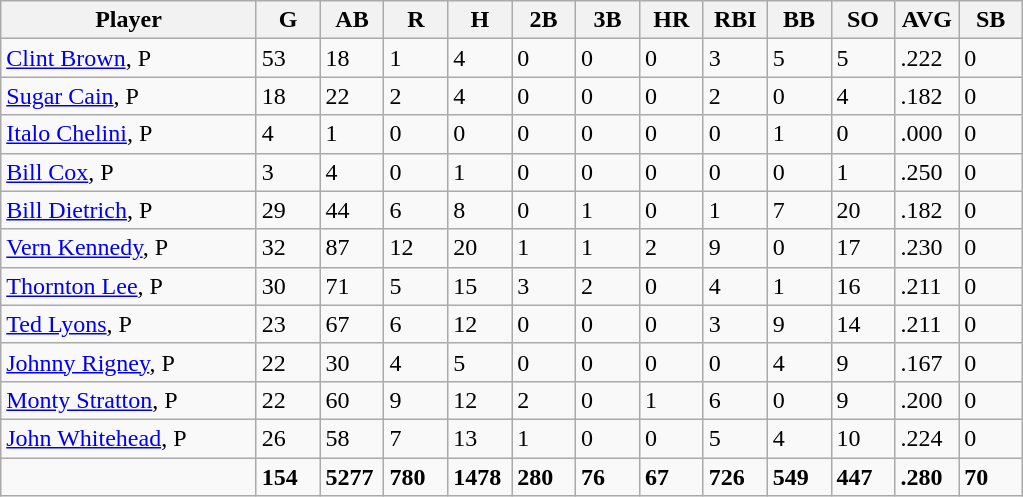<table class="wikitable sortable">
<tr>
<th width="24%">Player</th>
<th width="6%">G</th>
<th width="6%">AB</th>
<th width="6%">R</th>
<th width="6%">H</th>
<th width="6%">2B</th>
<th width="6%">3B</th>
<th width="6%">HR</th>
<th width="6%">RBI</th>
<th width="6%">BB</th>
<th width="6%">SO</th>
<th width="6%">AVG</th>
<th width="6%">SB</th>
</tr>
<tr>
<td><a href='#'>Clint Brown</a>, P</td>
<td>53</td>
<td>18</td>
<td>1</td>
<td>4</td>
<td>0</td>
<td>0</td>
<td>0</td>
<td>3</td>
<td>5</td>
<td>5</td>
<td>.222</td>
<td>0</td>
</tr>
<tr>
<td><a href='#'>Sugar Cain</a>, P</td>
<td>18</td>
<td>22</td>
<td>2</td>
<td>4</td>
<td>0</td>
<td>0</td>
<td>0</td>
<td>2</td>
<td>0</td>
<td>4</td>
<td>.182</td>
<td>0</td>
</tr>
<tr>
<td><a href='#'>Italo Chelini</a>, P</td>
<td>4</td>
<td>1</td>
<td>0</td>
<td>0</td>
<td>0</td>
<td>0</td>
<td>0</td>
<td>0</td>
<td>1</td>
<td>0</td>
<td>.000</td>
<td>0</td>
</tr>
<tr>
<td><a href='#'>Bill Cox</a>, P</td>
<td>3</td>
<td>4</td>
<td>0</td>
<td>1</td>
<td>0</td>
<td>0</td>
<td>0</td>
<td>0</td>
<td>0</td>
<td>1</td>
<td>.250</td>
<td>0</td>
</tr>
<tr>
<td><a href='#'>Bill Dietrich</a>, P</td>
<td>29</td>
<td>44</td>
<td>6</td>
<td>8</td>
<td>0</td>
<td>1</td>
<td>0</td>
<td>1</td>
<td>7</td>
<td>20</td>
<td>.182</td>
<td>0</td>
</tr>
<tr>
<td><a href='#'>Vern Kennedy</a>, P</td>
<td>32</td>
<td>87</td>
<td>12</td>
<td>20</td>
<td>1</td>
<td>1</td>
<td>2</td>
<td>9</td>
<td>0</td>
<td>17</td>
<td>.230</td>
<td>0</td>
</tr>
<tr>
<td><a href='#'>Thornton Lee</a>, P</td>
<td>30</td>
<td>71</td>
<td>5</td>
<td>15</td>
<td>3</td>
<td>2</td>
<td>0</td>
<td>4</td>
<td>1</td>
<td>16</td>
<td>.211</td>
<td>0</td>
</tr>
<tr>
<td><a href='#'>Ted Lyons</a>, P</td>
<td>23</td>
<td>67</td>
<td>6</td>
<td>12</td>
<td>0</td>
<td>0</td>
<td>0</td>
<td>3</td>
<td>9</td>
<td>14</td>
<td>.211</td>
<td>0</td>
</tr>
<tr>
<td><a href='#'>Johnny Rigney</a>, P</td>
<td>22</td>
<td>30</td>
<td>4</td>
<td>5</td>
<td>0</td>
<td>0</td>
<td>0</td>
<td>0</td>
<td>4</td>
<td>9</td>
<td>.167</td>
<td>0</td>
</tr>
<tr>
<td><a href='#'>Monty Stratton</a>, P</td>
<td>22</td>
<td>60</td>
<td>9</td>
<td>12</td>
<td>2</td>
<td>0</td>
<td>1</td>
<td>6</td>
<td>0</td>
<td>9</td>
<td>.200</td>
<td>0</td>
</tr>
<tr>
<td><a href='#'>John Whitehead</a>, P</td>
<td>26</td>
<td>58</td>
<td>7</td>
<td>13</td>
<td>1</td>
<td>0</td>
<td>0</td>
<td>5</td>
<td>4</td>
<td>10</td>
<td>.224</td>
<td>0</td>
</tr>
<tr class="sortbottom">
<td></td>
<td><strong>154</strong></td>
<td><strong>5277</strong></td>
<td><strong>780</strong></td>
<td><strong>1478</strong></td>
<td><strong>280</strong></td>
<td><strong>76</strong></td>
<td><strong>67</strong></td>
<td><strong>726</strong></td>
<td><strong>549</strong></td>
<td><strong>447</strong></td>
<td><strong>.280</strong></td>
<td><strong>70</strong></td>
</tr>
</table>
